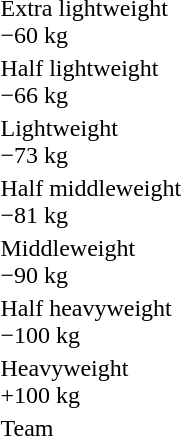<table>
<tr>
<td rowspan=2>Extra lightweight<br>−60 kg</td>
<td rowspan=2></td>
<td rowspan=2></td>
<td></td>
</tr>
<tr>
<td></td>
</tr>
<tr>
<td rowspan=2>Half lightweight<br>−66 kg</td>
<td rowspan=2></td>
<td rowspan=2></td>
<td></td>
</tr>
<tr>
<td></td>
</tr>
<tr>
<td rowspan=2>Lightweight<br>−73 kg</td>
<td rowspan=2></td>
<td rowspan=2></td>
<td></td>
</tr>
<tr>
<td></td>
</tr>
<tr>
<td rowspan=2>Half middleweight<br>−81 kg</td>
<td rowspan=2></td>
<td rowspan=2></td>
<td></td>
</tr>
<tr>
<td></td>
</tr>
<tr>
<td rowspan=2>Middleweight<br>−90 kg</td>
<td rowspan=2></td>
<td rowspan=2></td>
<td></td>
</tr>
<tr>
<td></td>
</tr>
<tr>
<td rowspan=2>Half heavyweight<br>−100 kg</td>
<td rowspan=2></td>
<td rowspan=2></td>
<td></td>
</tr>
<tr>
<td></td>
</tr>
<tr>
<td rowspan=2>Heavyweight<br>+100 kg</td>
<td rowspan=2></td>
<td rowspan=2></td>
<td></td>
</tr>
<tr>
<td></td>
</tr>
<tr>
<td rowspan=2>Team</td>
<td rowspan=2></td>
<td rowspan=2></td>
<td></td>
</tr>
<tr>
<td></td>
</tr>
</table>
